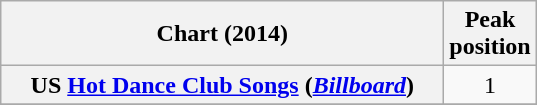<table class="wikitable plainrowheaders">
<tr>
<th style="width:18em;" scope="col">Chart (2014)</th>
<th scope="col">Peak<br>position</th>
</tr>
<tr>
<th scope="row">US <a href='#'>Hot Dance Club Songs</a> (<em><a href='#'>Billboard</a></em>)</th>
<td style="text-align:center;">1</td>
</tr>
<tr>
</tr>
</table>
